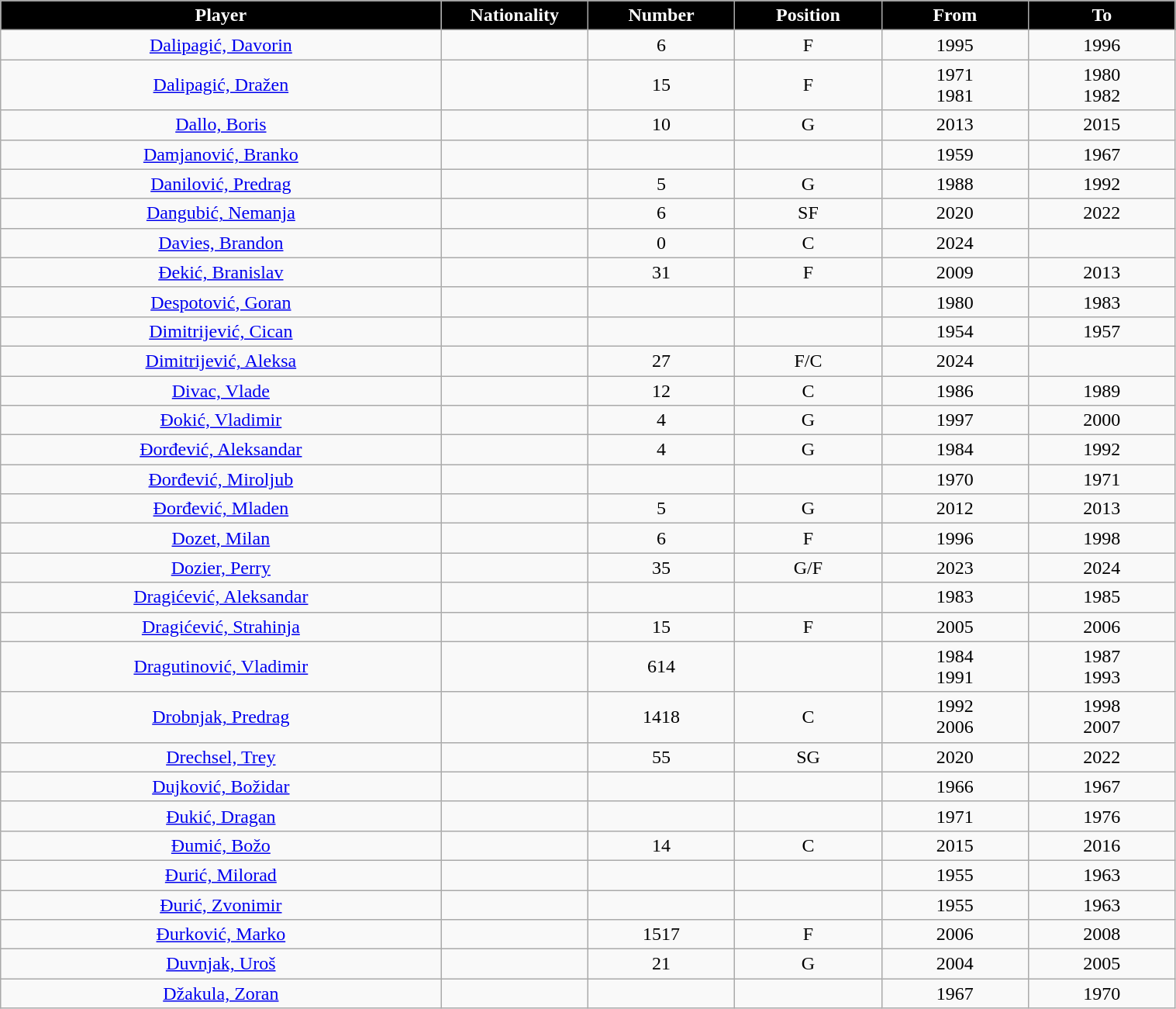<table class="wikitable" style="text-align:center" width="80%">
<tr>
<th style="background:black;color:white;" width="30%">Player</th>
<th style="background:black;color:white;" width="10%">Nationality</th>
<th style="background:black;color:white;" width="10%">Number</th>
<th style="background:black;color:white;" width="10%">Position</th>
<th style="background:black;color:white;" width="10%">From</th>
<th style="background:black;color:white;" width="10%">To</th>
</tr>
<tr>
<td><a href='#'>Dalipagić, Davorin</a></td>
<td></td>
<td>6</td>
<td>F</td>
<td>1995</td>
<td>1996</td>
</tr>
<tr>
<td><a href='#'>Dalipagić, Dražen</a></td>
<td></td>
<td>15</td>
<td>F</td>
<td>1971<br>1981</td>
<td>1980<br>1982</td>
</tr>
<tr>
<td><a href='#'>Dallo, Boris</a></td>
<td></td>
<td>10</td>
<td>G</td>
<td>2013</td>
<td>2015</td>
</tr>
<tr>
<td><a href='#'>Damjanović, Branko</a></td>
<td></td>
<td></td>
<td></td>
<td>1959</td>
<td>1967</td>
</tr>
<tr>
<td><a href='#'>Danilović, Predrag</a></td>
<td></td>
<td>5</td>
<td>G</td>
<td>1988</td>
<td>1992</td>
</tr>
<tr>
<td><a href='#'>Dangubić, Nemanja</a></td>
<td></td>
<td>6</td>
<td>SF</td>
<td>2020</td>
<td>2022</td>
</tr>
<tr>
<td><a href='#'>Davies, Brandon</a></td>
<td></td>
<td>0</td>
<td>C</td>
<td>2024</td>
<td></td>
</tr>
<tr>
<td><a href='#'>Đekić, Branislav</a></td>
<td></td>
<td>31</td>
<td>F</td>
<td>2009</td>
<td>2013</td>
</tr>
<tr>
<td><a href='#'>Despotović, Goran</a></td>
<td></td>
<td></td>
<td></td>
<td>1980</td>
<td>1983</td>
</tr>
<tr>
<td><a href='#'>Dimitrijević, Cican</a></td>
<td></td>
<td></td>
<td></td>
<td>1954</td>
<td>1957</td>
</tr>
<tr>
<td><a href='#'>Dimitrijević, Aleksa</a></td>
<td></td>
<td>27</td>
<td>F/C</td>
<td>2024</td>
<td></td>
</tr>
<tr>
<td><a href='#'>Divac, Vlade</a></td>
<td></td>
<td>12</td>
<td>C</td>
<td>1986</td>
<td>1989</td>
</tr>
<tr>
<td><a href='#'>Đokić, Vladimir</a></td>
<td></td>
<td>4</td>
<td>G</td>
<td>1997</td>
<td>2000</td>
</tr>
<tr>
<td><a href='#'>Đorđević, Aleksandar</a></td>
<td></td>
<td>4</td>
<td>G</td>
<td>1984</td>
<td>1992</td>
</tr>
<tr>
<td><a href='#'>Đorđević, Miroljub</a></td>
<td></td>
<td></td>
<td></td>
<td>1970</td>
<td>1971</td>
</tr>
<tr>
<td><a href='#'>Đorđević, Mladen</a></td>
<td></td>
<td>5</td>
<td>G</td>
<td>2012</td>
<td>2013</td>
</tr>
<tr>
<td><a href='#'>Dozet, Milan</a></td>
<td></td>
<td>6</td>
<td>F</td>
<td>1996</td>
<td>1998</td>
</tr>
<tr>
<td><a href='#'>Dozier, Perry</a></td>
<td></td>
<td>35</td>
<td>G/F</td>
<td>2023</td>
<td>2024</td>
</tr>
<tr>
<td><a href='#'>Dragićević, Aleksandar</a></td>
<td></td>
<td></td>
<td></td>
<td>1983</td>
<td>1985</td>
</tr>
<tr>
<td><a href='#'>Dragićević, Strahinja</a></td>
<td></td>
<td>15</td>
<td>F</td>
<td>2005</td>
<td>2006</td>
</tr>
<tr>
<td><a href='#'>Dragutinović, Vladimir</a></td>
<td></td>
<td>614</td>
<td></td>
<td>1984<br>1991</td>
<td>1987<br>1993</td>
</tr>
<tr>
<td><a href='#'>Drobnjak, Predrag</a></td>
<td></td>
<td>1418</td>
<td>C</td>
<td>1992<br>2006</td>
<td>1998<br>2007</td>
</tr>
<tr>
<td><a href='#'>Drechsel, Trey</a></td>
<td></td>
<td>55</td>
<td>SG</td>
<td>2020</td>
<td>2022</td>
</tr>
<tr>
<td><a href='#'>Dujković, Božidar</a></td>
<td></td>
<td></td>
<td></td>
<td>1966</td>
<td>1967</td>
</tr>
<tr>
<td><a href='#'>Đukić, Dragan</a></td>
<td></td>
<td></td>
<td></td>
<td>1971</td>
<td>1976</td>
</tr>
<tr>
<td><a href='#'>Đumić, Božo</a></td>
<td></td>
<td>14</td>
<td>C</td>
<td>2015</td>
<td>2016</td>
</tr>
<tr>
<td><a href='#'>Đurić, Milorad</a></td>
<td></td>
<td></td>
<td></td>
<td>1955</td>
<td>1963</td>
</tr>
<tr>
<td><a href='#'>Đurić, Zvonimir</a></td>
<td></td>
<td></td>
<td></td>
<td>1955</td>
<td>1963</td>
</tr>
<tr>
<td><a href='#'>Đurković, Marko</a></td>
<td></td>
<td>1517</td>
<td>F</td>
<td>2006</td>
<td>2008</td>
</tr>
<tr>
<td><a href='#'>Duvnjak, Uroš</a></td>
<td></td>
<td>21</td>
<td>G</td>
<td>2004</td>
<td>2005</td>
</tr>
<tr>
<td><a href='#'>Džakula, Zoran</a></td>
<td></td>
<td></td>
<td></td>
<td>1967</td>
<td>1970</td>
</tr>
</table>
